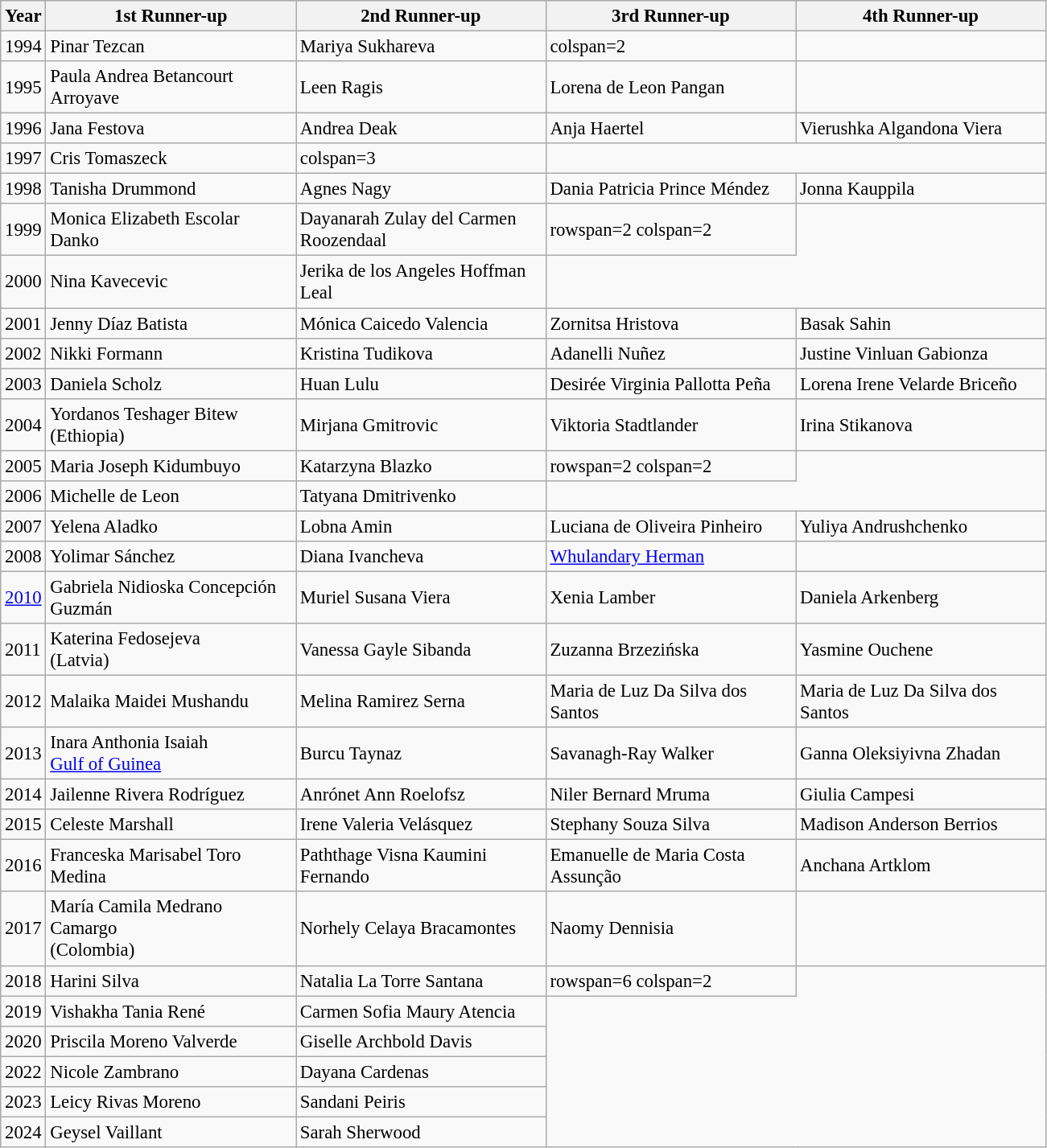<table class="wikitable sortable" style="font-size: 95%;">
<tr bgcolor="efefef" colspan=10>
<th width="10"><span>Year</span></th>
<th width="200"><span>1st Runner-up</span></th>
<th width="200"><span>2nd Runner-up</span></th>
<th width="200"><span>3rd Runner-up</span></th>
<th width="200"><span>4th Runner-up</span></th>
</tr>
<tr>
<td>1994</td>
<td>Pinar Tezcan<br></td>
<td>Mariya Sukhareva<br></td>
<td>colspan=2 </td>
</tr>
<tr>
<td>1995</td>
<td>Paula Andrea Betancourt Arroyave<br></td>
<td>Leen Ragis<br></td>
<td>Lorena de Leon Pangan<br></td>
<td></td>
</tr>
<tr>
<td>1996</td>
<td>Jana Festova<br></td>
<td>Andrea Deak<br></td>
<td>Anja Haertel<br></td>
<td>Vierushka Algandona Viera<br></td>
</tr>
<tr>
<td>1997</td>
<td>Cris Tomaszeck<br></td>
<td>colspan=3 </td>
</tr>
<tr>
<td>1998</td>
<td>Tanisha Drummond<br></td>
<td>Agnes Nagy<br></td>
<td>Dania Patricia Prince Méndez<br></td>
<td>Jonna Kauppila<br></td>
</tr>
<tr>
<td>1999</td>
<td>Monica Elizabeth Escolar Danko<br></td>
<td>Dayanarah Zulay del Carmen Roozendaal<br></td>
<td>rowspan=2 colspan=2 </td>
</tr>
<tr>
<td>2000</td>
<td>Nina Kavecevic<br></td>
<td>Jerika de los Angeles Hoffman Leal<br></td>
</tr>
<tr>
<td>2001</td>
<td>Jenny Díaz Batista<br></td>
<td>Mónica Caicedo Valencia<br></td>
<td>Zornitsa Hristova<br></td>
<td>Basak Sahin<br></td>
</tr>
<tr>
<td>2002</td>
<td>Nikki Formann<br></td>
<td>Kristina Tudikova<br></td>
<td>Adanelli Nuñez<br></td>
<td>Justine Vinluan Gabionza<br></td>
</tr>
<tr>
<td>2003</td>
<td>Daniela Scholz<br></td>
<td>Huan Lulu<br></td>
<td>Desirée Virginia Pallotta Peña<br></td>
<td>Lorena Irene Velarde Briceño<br></td>
</tr>
<tr>
<td>2004</td>
<td>Yordanos Teshager Bitew<br> (Ethiopia)</td>
<td>Mirjana Gmitrovic<br></td>
<td>Viktoria Stadtlander<br></td>
<td>Irina Stikanova<br></td>
</tr>
<tr>
<td>2005</td>
<td>Maria Joseph Kidumbuyo<br></td>
<td>Katarzyna Blazko<br></td>
<td>rowspan=2 colspan=2 </td>
</tr>
<tr>
<td>2006</td>
<td>Michelle de Leon <strong><br></strong></td>
<td>Tatyana Dmitrivenko<br></td>
</tr>
<tr>
<td>2007</td>
<td>Yelena Aladko<br></td>
<td>Lobna Amin<br></td>
<td>Luciana de Oliveira Pinheiro<br></td>
<td>Yuliya Andrushchenko<br></td>
</tr>
<tr>
<td>2008</td>
<td>Yolimar Sánchez<br></td>
<td>Diana Ivancheva<br></td>
<td><a href='#'>Whulandary Herman</a><br></td>
<td></td>
</tr>
<tr>
<td><a href='#'>2010</a></td>
<td>Gabriela Nidioska Concepción Guzmán<br></td>
<td>Muriel Susana Viera<br></td>
<td>Xenia Lamber<br></td>
<td>Daniela Arkenberg<br></td>
</tr>
<tr>
<td>2011</td>
<td>Katerina Fedosejeva<br> (Latvia)</td>
<td>Vanessa Gayle Sibanda<br></td>
<td>Zuzanna Brzezińska<br></td>
<td>Yasmine Ouchene<br></td>
</tr>
<tr>
<td>2012</td>
<td>Malaika Maidei Mushandu<br></td>
<td>Melina Ramirez Serna<br></td>
<td>Maria de Luz Da Silva dos Santos<br></td>
<td>Maria de Luz Da Silva dos Santos<br></td>
</tr>
<tr>
<td>2013</td>
<td>Inara Anthonia Isaiah<br> <a href='#'>Gulf of Guinea</a></td>
<td>Burcu Taynaz<br></td>
<td>Savanagh-Ray Walker<br></td>
<td>Ganna Oleksiyivna Zhadan<br></td>
</tr>
<tr>
<td>2014</td>
<td>Jailenne Rivera Rodríguez<br></td>
<td>Anrónet Ann Roelofsz<br></td>
<td>Niler Bernard Mruma<br></td>
<td>Giulia Campesi<br></td>
</tr>
<tr>
<td>2015</td>
<td>Celeste Marshall<br></td>
<td>Irene Valeria Velásquez<br></td>
<td>Stephany Souza Silva<br></td>
<td>Madison Anderson Berrios<br></td>
</tr>
<tr>
<td>2016</td>
<td>Franceska Marisabel Toro Medina<br></td>
<td>Paththage Visna Kaumini Fernando<br></td>
<td>Emanuelle de Maria Costa Assunção<br></td>
<td>Anchana Artklom<br></td>
</tr>
<tr>
<td>2017</td>
<td>María Camila Medrano Camargo<br> (Colombia)</td>
<td>Norhely Celaya Bracamontes<br></td>
<td>Naomy Dennisia<br></td>
<td></td>
</tr>
<tr>
<td>2018</td>
<td>Harini Silva<br></td>
<td>Natalia La Torre Santana<br></td>
<td>rowspan=6 colspan=2 </td>
</tr>
<tr>
<td>2019</td>
<td>Vishakha Tania René<br></td>
<td>Carmen Sofia Maury Atencia<br></td>
</tr>
<tr>
<td>2020</td>
<td>Priscila Moreno Valverde<br></td>
<td>Giselle Archbold Davis<br></td>
</tr>
<tr>
<td>2022</td>
<td>Nicole Zambrano<br></td>
<td>Dayana Cardenas<br></td>
</tr>
<tr>
<td>2023</td>
<td>Leicy Rivas Moreno<br></td>
<td>Sandani Peiris<br></td>
</tr>
<tr>
<td>2024</td>
<td>Geysel Vaillant<br></td>
<td>Sarah Sherwood<br></td>
</tr>
</table>
